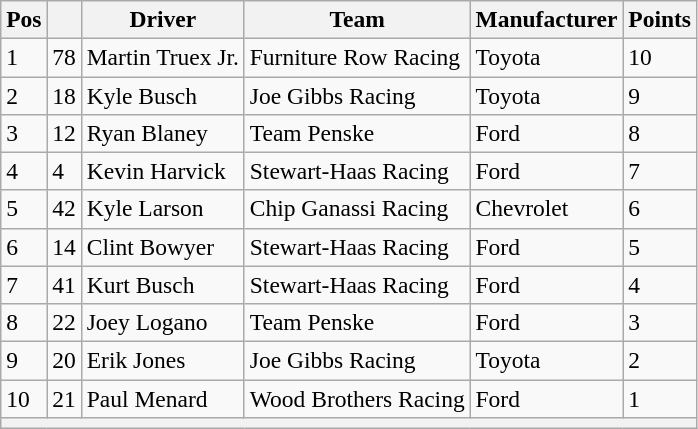<table class="wikitable" style="font-size:98%">
<tr>
<th>Pos</th>
<th></th>
<th>Driver</th>
<th>Team</th>
<th>Manufacturer</th>
<th>Points</th>
</tr>
<tr>
<td>1</td>
<td>78</td>
<td>Martin Truex Jr.</td>
<td>Furniture Row Racing</td>
<td>Toyota</td>
<td>10</td>
</tr>
<tr>
<td>2</td>
<td>18</td>
<td>Kyle Busch</td>
<td>Joe Gibbs Racing</td>
<td>Toyota</td>
<td>9</td>
</tr>
<tr>
<td>3</td>
<td>12</td>
<td>Ryan Blaney</td>
<td>Team Penske</td>
<td>Ford</td>
<td>8</td>
</tr>
<tr>
<td>4</td>
<td>4</td>
<td>Kevin Harvick</td>
<td>Stewart-Haas Racing</td>
<td>Ford</td>
<td>7</td>
</tr>
<tr>
<td>5</td>
<td>42</td>
<td>Kyle Larson</td>
<td>Chip Ganassi Racing</td>
<td>Chevrolet</td>
<td>6</td>
</tr>
<tr>
<td>6</td>
<td>14</td>
<td>Clint Bowyer</td>
<td>Stewart-Haas Racing</td>
<td>Ford</td>
<td>5</td>
</tr>
<tr>
<td>7</td>
<td>41</td>
<td>Kurt Busch</td>
<td>Stewart-Haas Racing</td>
<td>Ford</td>
<td>4</td>
</tr>
<tr>
<td>8</td>
<td>22</td>
<td>Joey Logano</td>
<td>Team Penske</td>
<td>Ford</td>
<td>3</td>
</tr>
<tr>
<td>9</td>
<td>20</td>
<td>Erik Jones</td>
<td>Joe Gibbs Racing</td>
<td>Toyota</td>
<td>2</td>
</tr>
<tr>
<td>10</td>
<td>21</td>
<td>Paul Menard</td>
<td>Wood Brothers Racing</td>
<td>Ford</td>
<td>1</td>
</tr>
<tr>
<th colspan="6"></th>
</tr>
</table>
